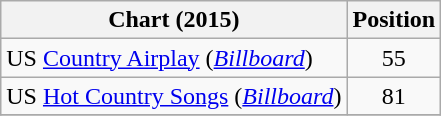<table class="wikitable sortable">
<tr>
<th scope="col">Chart (2015)</th>
<th scope="col">Position</th>
</tr>
<tr>
<td>US <a href='#'>Country Airplay</a> (<em><a href='#'>Billboard</a></em>)</td>
<td align="center">55</td>
</tr>
<tr>
<td>US <a href='#'>Hot Country Songs</a> (<em><a href='#'>Billboard</a></em>)</td>
<td align="center">81</td>
</tr>
<tr>
</tr>
</table>
